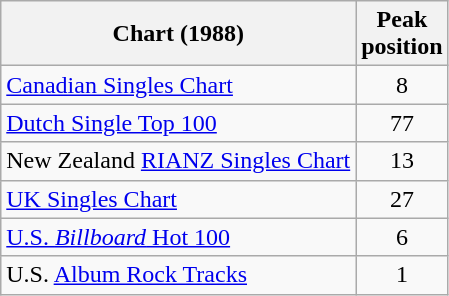<table class="wikitable sortable">
<tr>
<th>Chart (1988)</th>
<th>Peak<br>position</th>
</tr>
<tr>
<td><a href='#'>Canadian Singles Chart</a></td>
<td style="text-align:center;">8</td>
</tr>
<tr>
<td><a href='#'>Dutch Single Top 100</a></td>
<td style="text-align:center;">77</td>
</tr>
<tr>
<td>New Zealand <a href='#'>RIANZ Singles Chart</a></td>
<td style="text-align:center;">13</td>
</tr>
<tr>
<td><a href='#'>UK Singles Chart</a></td>
<td style="text-align:center;">27</td>
</tr>
<tr>
<td><a href='#'>U.S. <em>Billboard</em> Hot 100</a></td>
<td style="text-align:center;">6</td>
</tr>
<tr>
<td>U.S. <a href='#'>Album Rock Tracks</a></td>
<td style="text-align:center;">1</td>
</tr>
</table>
